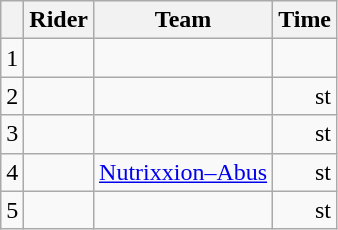<table class="wikitable">
<tr>
<th></th>
<th>Rider</th>
<th>Team</th>
<th>Time</th>
</tr>
<tr>
<td>1</td>
<td></td>
<td></td>
<td align="right"></td>
</tr>
<tr>
<td>2</td>
<td></td>
<td></td>
<td align="right">st</td>
</tr>
<tr>
<td>3</td>
<td></td>
<td></td>
<td align="right">st</td>
</tr>
<tr>
<td>4</td>
<td></td>
<td><a href='#'>Nutrixxion–Abus</a></td>
<td align="right">st</td>
</tr>
<tr>
<td>5</td>
<td></td>
<td></td>
<td align="right">st</td>
</tr>
</table>
